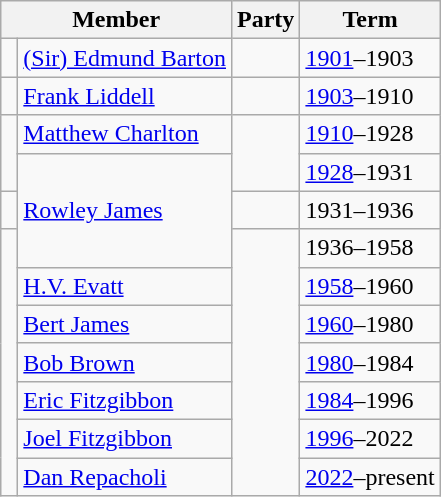<table class="wikitable">
<tr>
<th colspan="2">Member</th>
<th>Party</th>
<th>Term</th>
</tr>
<tr>
<td> </td>
<td><a href='#'>(Sir) Edmund Barton</a></td>
<td></td>
<td><a href='#'>1901</a>–1903</td>
</tr>
<tr>
<td> </td>
<td><a href='#'>Frank Liddell</a></td>
<td></td>
<td><a href='#'>1903</a>–1910</td>
</tr>
<tr>
<td rowspan=2 > </td>
<td><a href='#'>Matthew Charlton</a></td>
<td rowspan=2></td>
<td><a href='#'>1910</a>–1928</td>
</tr>
<tr>
<td rowspan="3"><a href='#'>Rowley James</a></td>
<td><a href='#'>1928</a>–1931</td>
</tr>
<tr>
<td> </td>
<td></td>
<td>1931–1936</td>
</tr>
<tr>
<td rowspan=7 > </td>
<td rowspan=7></td>
<td>1936–1958</td>
</tr>
<tr>
<td><a href='#'>H.V. Evatt</a></td>
<td><a href='#'>1958</a>–1960</td>
</tr>
<tr>
<td><a href='#'>Bert James</a></td>
<td><a href='#'>1960</a>–1980</td>
</tr>
<tr>
<td><a href='#'>Bob Brown</a></td>
<td><a href='#'>1980</a>–1984</td>
</tr>
<tr>
<td><a href='#'>Eric Fitzgibbon</a></td>
<td><a href='#'>1984</a>–1996</td>
</tr>
<tr>
<td><a href='#'>Joel Fitzgibbon</a></td>
<td><a href='#'>1996</a>–2022</td>
</tr>
<tr>
<td><a href='#'>Dan Repacholi</a></td>
<td><a href='#'>2022</a>–present</td>
</tr>
</table>
